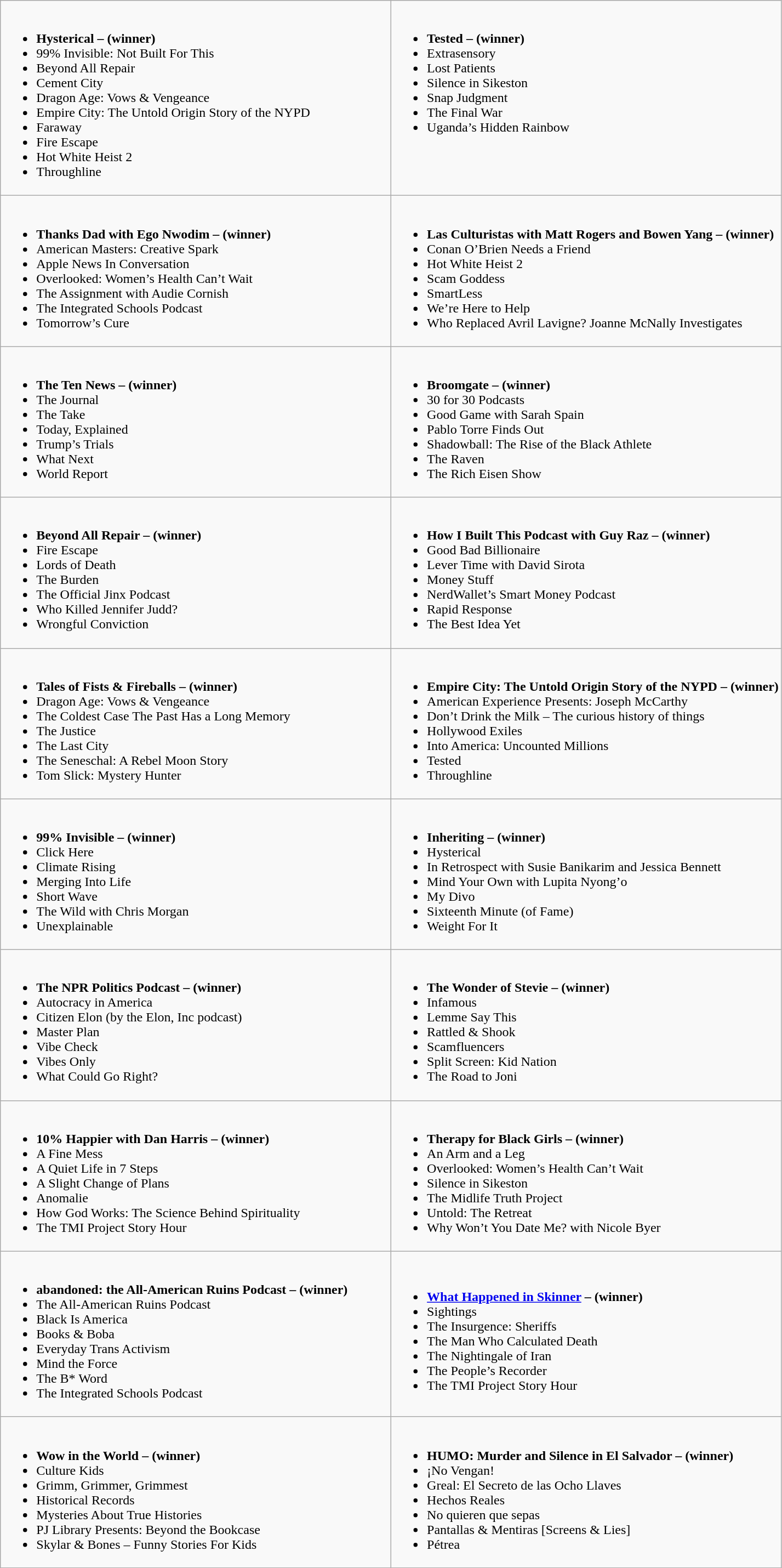<table class="wikitable">
<tr>
<td style="vertical-align:top;" width="50%"><br><ul><li><strong>Hysterical – (winner)</strong></li><li>99% Invisible: Not Built For This</li><li>Beyond All Repair</li><li>Cement City</li><li>Dragon Age: Vows & Vengeance</li><li>Empire City: The Untold Origin Story of the NYPD</li><li>Faraway</li><li>Fire Escape</li><li>Hot White Heist 2</li><li>Throughline</li></ul></td>
<td style="vertical-align:top;" width="50%"><br><ul><li><strong>Tested – (winner)</strong></li><li>Extrasensory</li><li>Lost Patients</li><li>Silence in Sikeston</li><li>Snap Judgment</li><li>The Final War</li><li>Uganda’s Hidden Rainbow</li></ul></td>
</tr>
<tr>
<td style="vertical-align:top;" width="50%"><br><ul><li><strong>Thanks Dad with Ego Nwodim – (winner)</strong></li><li>American Masters: Creative Spark</li><li>Apple News In Conversation</li><li>Overlooked: Women’s Health Can’t Wait</li><li>The Assignment with Audie Cornish</li><li>The Integrated Schools Podcast</li><li>Tomorrow’s Cure</li></ul></td>
<td style="vertical-align:top;" width="50%"><br><ul><li><strong>Las Culturistas with Matt Rogers and Bowen Yang – (winner)</strong></li><li>Conan O’Brien Needs a Friend</li><li>Hot White Heist 2</li><li>Scam Goddess</li><li>SmartLess</li><li>We’re Here to Help</li><li>Who Replaced Avril Lavigne? Joanne McNally Investigates</li></ul></td>
</tr>
<tr>
<td><br><ul><li><strong>The Ten News – (winner)</strong></li><li>The Journal</li><li>The Take</li><li>Today, Explained</li><li>Trump’s Trials</li><li>What Next</li><li>World Report</li></ul></td>
<td><br><ul><li><strong>Broomgate – (winner)</strong></li><li>30 for 30 Podcasts</li><li>Good Game with Sarah Spain</li><li>Pablo Torre Finds Out</li><li>Shadowball: The Rise of the Black Athlete</li><li>The Raven</li><li>The Rich Eisen Show</li></ul></td>
</tr>
<tr>
<td style="vertical-align:top;" width="50%"><br><ul><li><strong>Beyond All Repair – (winner)</strong></li><li>Fire Escape</li><li>Lords of Death</li><li>The Burden</li><li>The Official Jinx Podcast</li><li>Who Killed Jennifer Judd?</li><li>Wrongful Conviction</li></ul></td>
<td style="vertical-align:top;" width="50%"><br><ul><li><strong>How I Built This Podcast with Guy Raz  – (winner)</strong></li><li>Good Bad Billionaire</li><li>Lever Time with David Sirota</li><li>Money Stuff</li><li>NerdWallet’s Smart Money Podcast</li><li>Rapid Response</li><li>The Best Idea Yet</li></ul></td>
</tr>
<tr>
<td style="vertical-align:top;" width="50%"><br><ul><li><strong>Tales of Fists & Fireballs – (winner)</strong></li><li>Dragon Age: Vows & Vengeance</li><li>The Coldest Case The Past Has a Long Memory</li><li>The Justice</li><li>The Last City</li><li>The Seneschal: A Rebel Moon Story</li><li>Tom Slick: Mystery Hunter</li></ul></td>
<td style="vertical-align:top;" width="50%"><br><ul><li><strong>Empire City: The Untold Origin Story of the NYPD – (winner)</strong></li><li>American Experience Presents: Joseph McCarthy</li><li>Don’t Drink the Milk – The curious history of things</li><li>Hollywood Exiles</li><li>Into America: Uncounted Millions</li><li>Tested</li><li>Throughline</li></ul></td>
</tr>
<tr>
<td style="vertical-align:top;" width="50%"><br><ul><li><strong>99% Invisible – (winner)</strong></li><li>Click Here</li><li>Climate Rising</li><li>Merging Into Life</li><li>Short Wave</li><li>The Wild with Chris Morgan</li><li>Unexplainable</li></ul></td>
<td style="vertical-align:top;" width="50%"><br><ul><li><strong>Inheriting – (winner)</strong></li><li>Hysterical</li><li>In Retrospect with Susie Banikarim and Jessica Bennett</li><li>Mind Your Own with Lupita Nyong’o</li><li>My Divo</li><li>Sixteenth Minute (of Fame)</li><li>Weight For It</li></ul></td>
</tr>
<tr>
<td style="vertical-align:top;" width="50%"><br><ul><li><strong>The NPR Politics Podcast – (winner)</strong></li><li>Autocracy in America</li><li>Citizen Elon (by the Elon, Inc podcast)</li><li>Master Plan</li><li>Vibe Check</li><li>Vibes Only</li><li>What Could Go Right?</li></ul></td>
<td style="vertical-align:top;" width="50%"><br><ul><li><strong>The Wonder of Stevie – (winner)</strong></li><li>Infamous</li><li>Lemme Say This</li><li>Rattled & Shook</li><li>Scamfluencers</li><li>Split Screen: Kid Nation</li><li>The Road to Joni</li></ul></td>
</tr>
<tr>
<td style="vertical-align:top;" width="50%"><br><ul><li><strong>10% Happier with Dan Harris – (winner)</strong></li><li>A Fine Mess</li><li>A Quiet Life in 7 Steps</li><li>A Slight Change of Plans</li><li>Anomalie</li><li>How God Works: The Science Behind Spirituality</li><li>The TMI Project Story Hour</li></ul></td>
<td style="vertical-align:top;" width="50%"><br><ul><li><strong>Therapy for Black Girls – (winner)</strong></li><li>An Arm and a Leg</li><li>Overlooked: Women’s Health Can’t Wait</li><li>Silence in Sikeston</li><li>The Midlife Truth Project</li><li>Untold: The Retreat</li><li>Why Won’t You Date Me? with Nicole Byer</li></ul></td>
</tr>
<tr>
<td><br><ul><li><strong>abandoned: the All-American Ruins Podcast – (winner)</strong></li><li>The All-American Ruins Podcast</li><li>Black Is America</li><li>Books & Boba</li><li>Everyday Trans Activism</li><li>Mind the Force</li><li>The B* Word</li><li>The Integrated Schools Podcast</li></ul></td>
<td><br><ul><li><strong><a href='#'>What Happened in Skinner</a> – (winner)</strong></li><li>Sightings</li><li>The Insurgence: Sheriffs</li><li>The Man Who Calculated Death</li><li>The Nightingale of Iran</li><li>The People’s Recorder</li><li>The TMI Project Story Hour</li></ul></td>
</tr>
<tr>
<td><br><ul><li><strong>Wow in the World – (winner)</strong></li><li>Culture Kids</li><li>Grimm, Grimmer, Grimmest</li><li>Historical Records</li><li>Mysteries About True Histories</li><li>PJ Library Presents: Beyond the Bookcase</li><li>Skylar & Bones – Funny Stories For Kids</li></ul></td>
<td><br><ul><li><strong>HUMO: Murder and Silence in El Salvador – (winner)</strong></li><li>¡No Vengan!</li><li>Greal: El Secreto de las Ocho Llaves</li><li>Hechos Reales</li><li>No quieren que sepas</li><li>Pantallas & Mentiras [Screens & Lies]</li><li>Pétrea</li></ul></td>
</tr>
</table>
